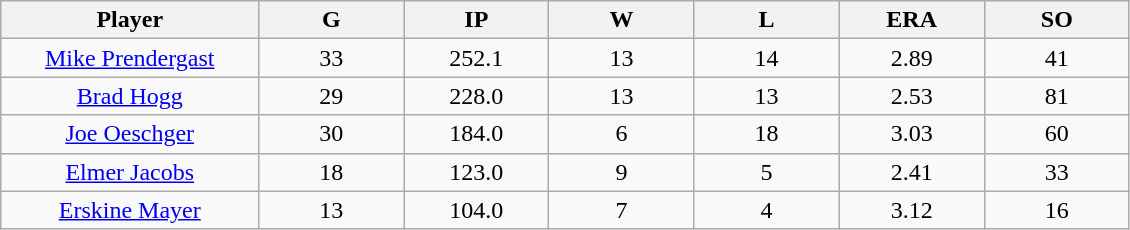<table class="wikitable sortable">
<tr>
<th bgcolor="#DDDDFF" width="16%">Player</th>
<th bgcolor="#DDDDFF" width="9%">G</th>
<th bgcolor="#DDDDFF" width="9%">IP</th>
<th bgcolor="#DDDDFF" width="9%">W</th>
<th bgcolor="#DDDDFF" width="9%">L</th>
<th bgcolor="#DDDDFF" width="9%">ERA</th>
<th bgcolor="#DDDDFF" width="9%">SO</th>
</tr>
<tr align="center">
<td><a href='#'>Mike Prendergast</a></td>
<td>33</td>
<td>252.1</td>
<td>13</td>
<td>14</td>
<td>2.89</td>
<td>41</td>
</tr>
<tr align=center>
<td><a href='#'>Brad Hogg</a></td>
<td>29</td>
<td>228.0</td>
<td>13</td>
<td>13</td>
<td>2.53</td>
<td>81</td>
</tr>
<tr align=center>
<td><a href='#'>Joe Oeschger</a></td>
<td>30</td>
<td>184.0</td>
<td>6</td>
<td>18</td>
<td>3.03</td>
<td>60</td>
</tr>
<tr align=center>
<td><a href='#'>Elmer Jacobs</a></td>
<td>18</td>
<td>123.0</td>
<td>9</td>
<td>5</td>
<td>2.41</td>
<td>33</td>
</tr>
<tr align=center>
<td><a href='#'>Erskine Mayer</a></td>
<td>13</td>
<td>104.0</td>
<td>7</td>
<td>4</td>
<td>3.12</td>
<td>16</td>
</tr>
</table>
